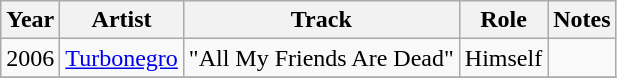<table class="wikitable">
<tr>
<th>Year</th>
<th>Artist</th>
<th>Track</th>
<th>Role</th>
<th>Notes</th>
</tr>
<tr>
<td>2006</td>
<td><a href='#'>Turbonegro</a></td>
<td>"All My Friends Are Dead"</td>
<td>Himself</td>
<td></td>
</tr>
<tr>
</tr>
</table>
